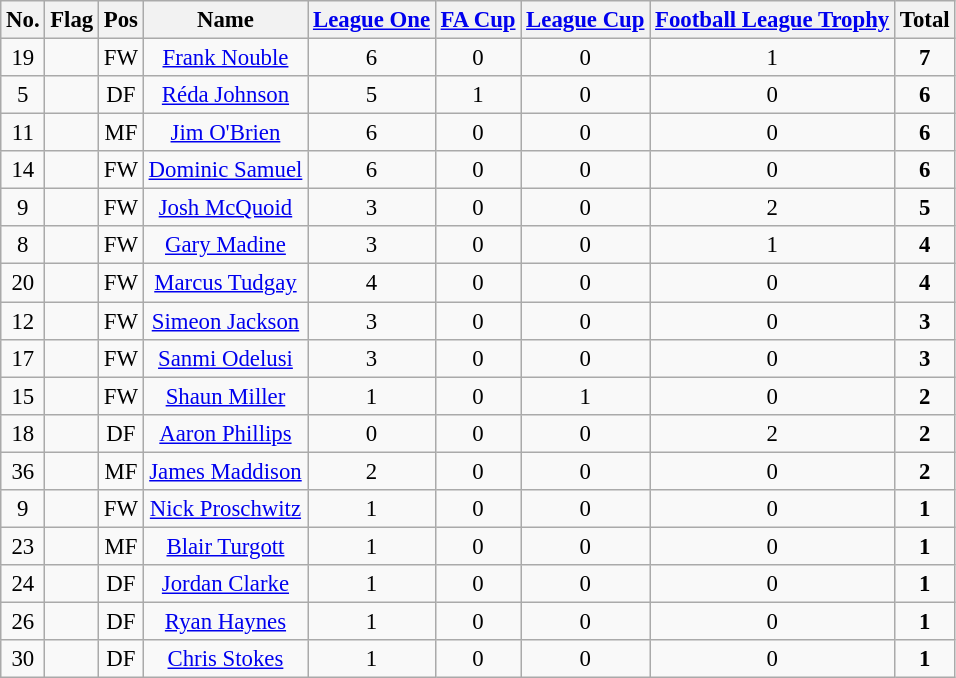<table class="wikitable sortable" style="text-align:center; font-size:95%;">
<tr>
<th>No.</th>
<th>Flag</th>
<th>Pos</th>
<th>Name</th>
<th><a href='#'>League One</a></th>
<th><a href='#'>FA Cup</a></th>
<th><a href='#'>League Cup</a></th>
<th><a href='#'>Football League Trophy</a></th>
<th>Total</th>
</tr>
<tr>
<td>19</td>
<td></td>
<td>FW</td>
<td><a href='#'>Frank Nouble</a></td>
<td>6</td>
<td>0</td>
<td>0</td>
<td>1</td>
<td><strong>7</strong></td>
</tr>
<tr>
<td>5</td>
<td></td>
<td>DF</td>
<td><a href='#'>Réda Johnson</a></td>
<td>5</td>
<td>1</td>
<td>0</td>
<td>0</td>
<td><strong>6</strong></td>
</tr>
<tr>
<td>11</td>
<td></td>
<td>MF</td>
<td><a href='#'>Jim O'Brien</a></td>
<td>6</td>
<td>0</td>
<td>0</td>
<td>0</td>
<td><strong>6</strong></td>
</tr>
<tr>
<td>14</td>
<td></td>
<td>FW</td>
<td><a href='#'>Dominic Samuel</a></td>
<td>6</td>
<td>0</td>
<td>0</td>
<td>0</td>
<td><strong>6</strong></td>
</tr>
<tr>
<td>9</td>
<td></td>
<td>FW</td>
<td><a href='#'>Josh McQuoid</a></td>
<td>3</td>
<td>0</td>
<td>0</td>
<td>2</td>
<td><strong>5</strong></td>
</tr>
<tr>
<td>8</td>
<td></td>
<td>FW</td>
<td><a href='#'>Gary Madine</a></td>
<td>3</td>
<td>0</td>
<td>0</td>
<td>1</td>
<td><strong>4</strong></td>
</tr>
<tr>
<td>20</td>
<td></td>
<td>FW</td>
<td><a href='#'>Marcus Tudgay</a></td>
<td>4</td>
<td>0</td>
<td>0</td>
<td>0</td>
<td><strong>4</strong></td>
</tr>
<tr>
<td>12</td>
<td></td>
<td>FW</td>
<td><a href='#'>Simeon Jackson</a></td>
<td>3</td>
<td>0</td>
<td>0</td>
<td>0</td>
<td><strong>3</strong></td>
</tr>
<tr>
<td>17</td>
<td></td>
<td>FW</td>
<td><a href='#'>Sanmi Odelusi</a></td>
<td>3</td>
<td>0</td>
<td>0</td>
<td>0</td>
<td><strong>3</strong></td>
</tr>
<tr>
<td>15</td>
<td></td>
<td>FW</td>
<td><a href='#'>Shaun Miller</a></td>
<td>1</td>
<td>0</td>
<td>1</td>
<td>0</td>
<td><strong>2</strong></td>
</tr>
<tr>
<td>18</td>
<td></td>
<td>DF</td>
<td><a href='#'>Aaron Phillips</a></td>
<td>0</td>
<td>0</td>
<td>0</td>
<td>2</td>
<td><strong>2</strong></td>
</tr>
<tr>
<td>36</td>
<td></td>
<td>MF</td>
<td><a href='#'>James Maddison</a></td>
<td>2</td>
<td>0</td>
<td>0</td>
<td>0</td>
<td><strong>2</strong></td>
</tr>
<tr>
<td>9</td>
<td></td>
<td>FW</td>
<td><a href='#'>Nick Proschwitz</a></td>
<td>1</td>
<td>0</td>
<td>0</td>
<td>0</td>
<td><strong>1</strong></td>
</tr>
<tr>
<td>23</td>
<td></td>
<td>MF</td>
<td><a href='#'>Blair Turgott</a></td>
<td>1</td>
<td>0</td>
<td>0</td>
<td>0</td>
<td><strong>1</strong></td>
</tr>
<tr>
<td>24</td>
<td></td>
<td>DF</td>
<td><a href='#'>Jordan Clarke</a></td>
<td>1</td>
<td>0</td>
<td>0</td>
<td>0</td>
<td><strong>1</strong></td>
</tr>
<tr>
<td>26</td>
<td></td>
<td>DF</td>
<td><a href='#'>Ryan Haynes</a></td>
<td>1</td>
<td>0</td>
<td>0</td>
<td>0</td>
<td><strong>1</strong></td>
</tr>
<tr>
<td>30</td>
<td></td>
<td>DF</td>
<td><a href='#'>Chris Stokes</a></td>
<td>1</td>
<td>0</td>
<td>0</td>
<td>0</td>
<td><strong>1</strong></td>
</tr>
</table>
